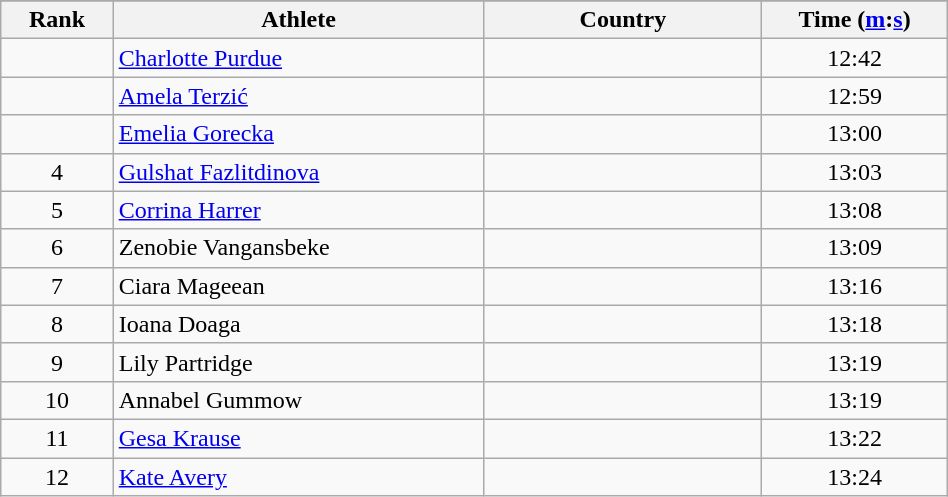<table class="wikitable" width=50%>
<tr>
</tr>
<tr>
<th width=5%>Rank</th>
<th width=20%>Athlete</th>
<th width=15%>Country</th>
<th width=10%>Time (<a href='#'>m</a>:<a href='#'>s</a>)</th>
</tr>
<tr align="center">
<td></td>
<td align="left"><a href='#'>Charlotte Purdue</a></td>
<td align="left"></td>
<td>12:42</td>
</tr>
<tr align="center">
<td></td>
<td align="left"><a href='#'>Amela Terzić</a></td>
<td align="left"></td>
<td>12:59</td>
</tr>
<tr align="center">
<td></td>
<td align="left"><a href='#'>Emelia Gorecka</a></td>
<td align="left"></td>
<td>13:00</td>
</tr>
<tr align="center">
<td>4</td>
<td align="left"><a href='#'>Gulshat Fazlitdinova</a></td>
<td align="left"></td>
<td>13:03</td>
</tr>
<tr align="center">
<td>5</td>
<td align="left"><a href='#'>Corrina Harrer</a></td>
<td align="left"></td>
<td>13:08</td>
</tr>
<tr align="center">
<td>6</td>
<td align="left">Zenobie Vangansbeke</td>
<td align="left"></td>
<td>13:09</td>
</tr>
<tr align="center">
<td>7</td>
<td align="left">Ciara Mageean</td>
<td align="left"></td>
<td>13:16</td>
</tr>
<tr align="center">
<td>8</td>
<td align="left">Ioana Doaga</td>
<td align="left"></td>
<td>13:18</td>
</tr>
<tr align="center">
<td>9</td>
<td align="left">Lily Partridge</td>
<td align="left"></td>
<td>13:19</td>
</tr>
<tr align="center">
<td>10</td>
<td align="left">Annabel Gummow</td>
<td align="left"></td>
<td>13:19</td>
</tr>
<tr align="center">
<td>11</td>
<td align="left"><a href='#'>Gesa Krause</a></td>
<td align="left"></td>
<td>13:22</td>
</tr>
<tr align="center">
<td>12</td>
<td align="left"><a href='#'>Kate Avery</a></td>
<td align="left"></td>
<td>13:24</td>
</tr>
</table>
